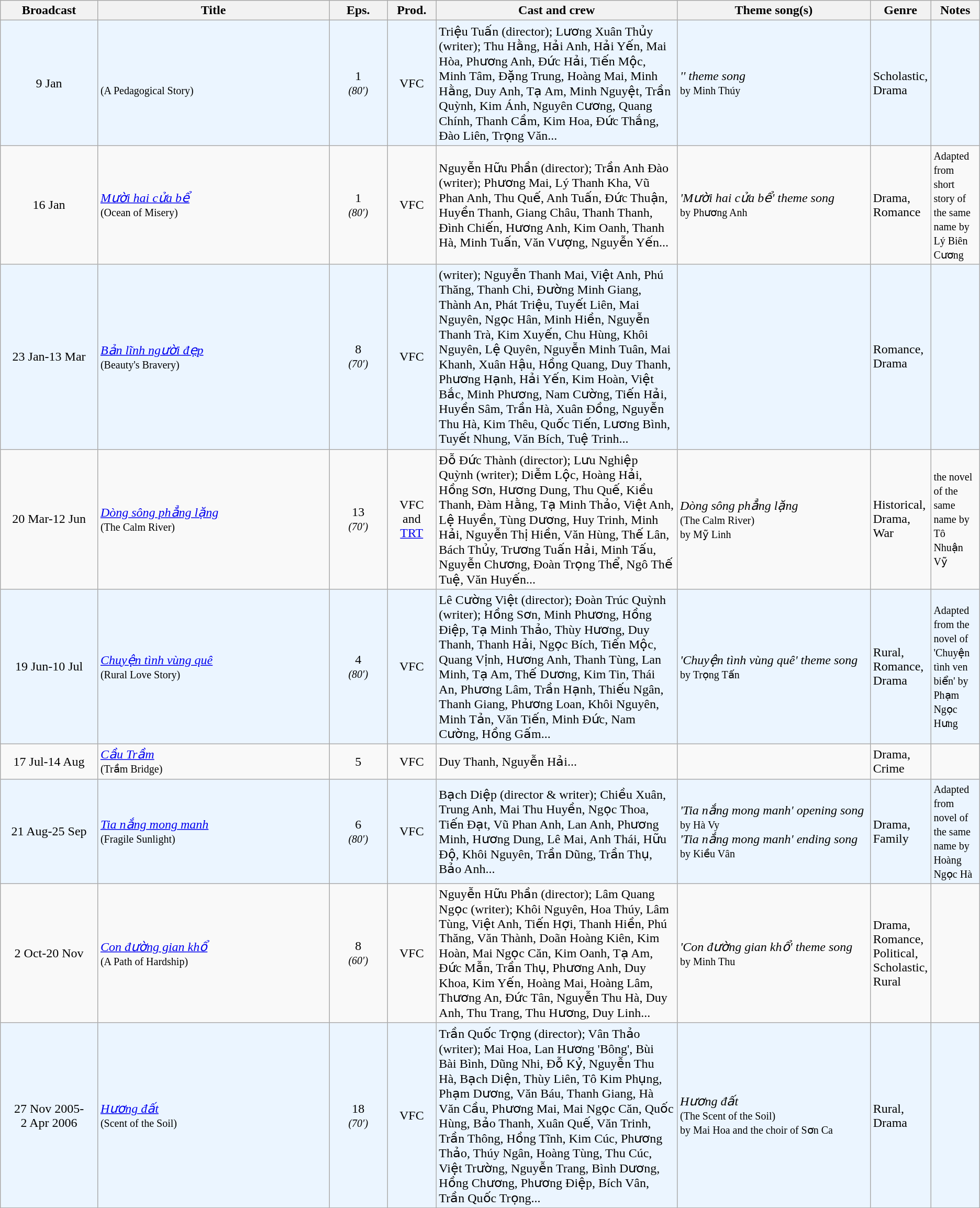<table class="wikitable sortable">
<tr>
<th style="width:10%;">Broadcast</th>
<th style="width:24%;">Title</th>
<th style="width:6%;">Eps.</th>
<th style="width:5%;">Prod.</th>
<th style="width:25%;">Cast and crew</th>
<th style="width:20%;">Theme song(s)</th>
<th style="width:5%;">Genre</th>
<th style="width:5%;">Notes</th>
</tr>
<tr ---- bgcolor="#ebf5ff">
<td style="text-align:center;">9 Jan <br></td>
<td><em></em> <br><small>(A Pedagogical Story)</small></td>
<td style="text-align:center;">1<br><small><em>(80′)</em></small></td>
<td style="text-align:center;">VFC</td>
<td>Triệu Tuấn (director); Lương Xuân Thủy (writer); Thu Hằng, Hải Anh, Hải Yến, Mai Hòa, Phương Anh, Đức Hải, Tiến Mộc, Minh Tâm, Đặng Trung, Hoàng Mai, Minh Hằng, Duy Anh, Tạ Am, Minh Nguyệt, Trần Quỳnh, Kim Ánh, Nguyên Cương, Quang Chính, Thanh Cầm, Kim Hoa, Đức Thắng, Đào Liên, Trọng Văn...</td>
<td><em> '' theme song</em><br><small>by Minh Thúy</small></td>
<td>Scholastic, Drama</td>
<td></td>
</tr>
<tr>
<td style="text-align:center;">16 Jan <br></td>
<td><em><a href='#'>Mười hai cửa bể</a></em> <br><small>(Ocean of Misery)</small></td>
<td style="text-align:center;">1<br><small><em>(80′)</em></small></td>
<td style="text-align:center;">VFC</td>
<td>Nguyễn Hữu Phần (director); Trần Anh Đào (writer); Phương Mai, Lý Thanh Kha, Vũ Phan Anh, Thu Quế, Anh Tuấn, Đức Thuận, Huyền Thanh, Giang Châu, Thanh Thanh, Đình Chiến, Hương Anh, Kim Oanh, Thanh Hà, Minh Tuấn, Văn Vượng, Nguyễn Yến...</td>
<td><em> 'Mười hai cửa bể' theme song</em><br><small>by Phương Anh</small></td>
<td>Drama, Romance</td>
<td><small>Adapted from short story of the same name by Lý Biên Cương</small></td>
</tr>
<tr ---- bgcolor="#ebf5ff">
<td style="text-align:center;">23 Jan-13 Mar <br></td>
<td><em><a href='#'>Bản lĩnh người đẹp</a></em> <br><small>(Beauty's Bravery)</small></td>
<td style="text-align:center;">8<br><small><em>(70′)</em></small></td>
<td style="text-align:center;">VFC</td>
<td> (writer); Nguyễn Thanh Mai, Việt Anh, Phú Thăng, Thanh Chi, Đường Minh Giang, Thành An, Phát Triệu, Tuyết Liên, Mai Nguyên, Ngọc Hân, Minh Hiền, Nguyễn Thanh Trà, Kim Xuyến, Chu Hùng, Khôi Nguyên, Lệ Quyên, Nguyễn Minh Tuân, Mai Khanh, Xuân Hậu, Hồng Quang, Duy Thanh, Phương Hạnh, Hải Yến, Kim Hoàn, Việt Bắc, Minh Phương, Nam Cường, Tiến Hải, Huyền Sâm, Trần Hà, Xuân Đồng, Nguyễn Thu Hà, Kim Thêu, Quốc Tiến, Lương Bình, Tuyết Nhung, Văn Bích, Tuệ Trinh...</td>
<td></td>
<td>Romance, Drama</td>
<td></td>
</tr>
<tr>
<td style="text-align:center;">20 Mar-12 Jun <br></td>
<td><em><a href='#'>Dòng sông phẳng lặng</a></em> <br><small>(The Calm River)</small></td>
<td style="text-align:center;">13<br><small><em>(70′)</em></small></td>
<td style="text-align:center;">VFC<br>and<br><a href='#'>TRT</a></td>
<td>Đỗ Đức Thành (director); Lưu Nghiệp Quỳnh (writer); Diễm Lộc, Hoàng Hải, Hồng Sơn, Hương Dung, Thu Quế, Kiều Thanh, Đàm Hằng, Tạ Minh Thảo, Việt Anh, Lệ Huyền, Tùng Dương, Huy Trinh, Minh Hải, Nguyễn Thị Hiền, Văn Hùng, Thế Lân, Bách Thủy, Trương Tuấn Hải, Minh Tấu, Nguyễn Chương, Đoàn Trọng Thể, Ngô Thế Tuệ, Văn Huyến...</td>
<td><em>Dòng sông phẳng lặng</em><br><small>(The Calm River)<br>by Mỹ Linh</small></td>
<td>Historical, Drama, War</td>
<td><small> the novel of the same name by Tô Nhuận Vỹ</small></td>
</tr>
<tr ---- bgcolor="#ebf5ff">
<td style="text-align:center;">19 Jun-10 Jul <br></td>
<td><em><a href='#'>Chuyện tình vùng quê</a></em> <br><small>(Rural Love Story)</small></td>
<td style="text-align:center;">4<br><small><em>(80′)</em></small></td>
<td style="text-align:center;">VFC</td>
<td>Lê Cường Việt (director); Đoàn Trúc Quỳnh (writer); Hồng Sơn, Minh Phương, Hồng Điệp, Tạ Minh Thảo, Thùy Hương, Duy Thanh, Thanh Hải, Ngọc Bích, Tiến Mộc, Quang Vịnh, Hương Anh, Thanh Tùng, Lan Minh, Tạ Am, Thế Dương, Kim Tin, Thái An, Phương Lâm, Trần Hạnh, Thiếu Ngân, Thanh Giang, Phương Loan, Khôi Nguyên, Minh Tản, Văn Tiến, Minh Đức, Nam Cường, Hồng Gấm...</td>
<td><em> 'Chuyện tình vùng quê' theme song</em><br><small>by Trọng Tấn</small></td>
<td>Rural, Romance, Drama</td>
<td><small>Adapted from the novel of 'Chuyện tình ven biển' by Phạm Ngọc Hưng</small></td>
</tr>
<tr>
<td style="text-align:center;">17 Jul-14 Aug<br></td>
<td><em><a href='#'>Cầu Trầm</a></em> <br><small>(Trầm Bridge)</small></td>
<td style="text-align:center;">5</td>
<td style="text-align:center;">VFC</td>
<td>Duy Thanh, Nguyễn Hải...</td>
<td></td>
<td>Drama, Crime</td>
<td></td>
</tr>
<tr ---- bgcolor="#ebf5ff">
<td style="text-align:center;">21 Aug-25 Sep <br></td>
<td><em><a href='#'>Tia nắng mong manh</a></em> <br><small>(Fragile Sunlight)</small></td>
<td style="text-align:center;">6<br><small><em>(80′)</em></small></td>
<td style="text-align:center;">VFC</td>
<td>Bạch Diệp (director & writer); Chiều Xuân, Trung Anh, Mai Thu Huyền, Ngọc Thoa, Tiến Đạt, Vũ Phan Anh, Lan Anh, Phương Minh, Hương Dung, Lê Mai, Anh Thái, Hữu Độ, Khôi Nguyên, Trần Dũng, Trần Thụ, Bảo Anh...</td>
<td><em> 'Tia nắng mong manh' opening song</em> <br><small>by Hà Vy</small><br><em> 'Tia nắng mong manh' ending song</em> <br><small>by Kiều Vân</small></td>
<td>Drama, Family</td>
<td><small>Adapted from novel of the same name by Hoàng Ngọc Hà</small></td>
</tr>
<tr>
<td style="text-align:center;">2 Oct-20 Nov <br></td>
<td><em><a href='#'>Con đường gian khổ</a></em> <br><small>(A Path of Hardship)</small></td>
<td style="text-align:center;">8<br><small><em>(60′)</em></small></td>
<td style="text-align:center;">VFC</td>
<td>Nguyễn Hữu Phần (director); Lâm Quang Ngọc (writer); Khôi Nguyên, Hoa Thúy, Lâm Tùng, Việt Anh, Tiến Hợi, Thanh Hiền, Phú Thăng, Văn Thành, Doãn Hoàng Kiên, Kim Hoàn, Mai Ngọc Căn, Kim Oanh, Tạ Am, Đức Mẫn, Trần Thụ, Phương Anh, Duy Khoa, Kim Yến, Hoàng Mai, Hoàng Lâm, Thương An, Đức Tân, Nguyễn Thu Hà, Duy Anh, Thu Trang, Thu Hương, Duy Linh...</td>
<td><em> 'Con đường gian khổ' theme song</em><br><small>by Minh Thu</small></td>
<td>Drama, Romance, Political, Scholastic, Rural</td>
<td></td>
</tr>
<tr ---- bgcolor="#ebf5ff">
<td style="text-align:center;">27 Nov 2005-<br>2 Apr 2006 <br></td>
<td><em><a href='#'>Hương đất</a></em> <br><small>(Scent of the Soil)</small></td>
<td style="text-align:center;">18<br><small><em>(70′)</em></small></td>
<td style="text-align:center;">VFC</td>
<td>Trần Quốc Trọng (director); Vân Thảo (writer); Mai Hoa, Lan Hương 'Bông', Bùi Bài Bình, Dũng Nhi, Đỗ Kỷ, Nguyễn Thu Hà, Bạch Diện, Thùy Liên, Tô Kim Phụng, Phạm Dương, Văn Báu, Thanh Giang, Hà Văn Cầu, Phương Mai, Mai Ngọc Căn, Quốc Hùng, Bảo Thanh, Xuân Quế, Văn Trinh, Trần Thông, Hồng Tĩnh, Kim Cúc, Phương Thảo, Thúy Ngân, Hoàng Tùng, Thu Cúc, Việt Trường, Nguyễn Trang, Bình Dương, Hồng Chương, Phương Điệp, Bích Vân, Trần Quốc Trọng...</td>
<td><em>Hương đất</em><br><small>(The Scent of the Soil)<br>by Mai Hoa and the choir of Sơn Ca</small></td>
<td>Rural, Drama</td>
<td></td>
</tr>
</table>
